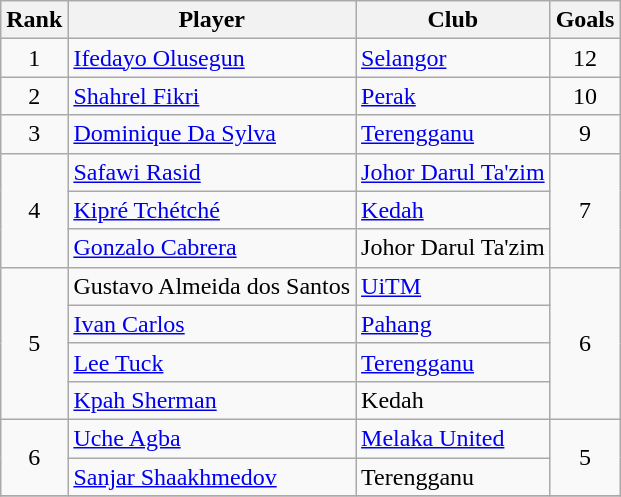<table class="wikitable" style="text-align:center">
<tr>
<th>Rank</th>
<th>Player</th>
<th>Club</th>
<th>Goals</th>
</tr>
<tr>
<td rowspan=1>1</td>
<td style="text-align:left;"> <a href='#'>Ifedayo Olusegun</a></td>
<td style="text-align:left;"><a href='#'>Selangor</a></td>
<td>12</td>
</tr>
<tr>
<td>2</td>
<td style="text-align:left;"> <a href='#'>Shahrel Fikri</a></td>
<td style="text-align:left;"><a href='#'>Perak</a></td>
<td rowspan=1>10</td>
</tr>
<tr>
<td rowspan=1>3</td>
<td style="text-align:left;"> <a href='#'>Dominique Da Sylva</a></td>
<td style="text-align:left;"><a href='#'>Terengganu</a></td>
<td rowspan=1>9</td>
</tr>
<tr>
<td rowspan=3>4</td>
<td style="text-align:left;"> <a href='#'>Safawi Rasid</a></td>
<td style="text-align:left;"><a href='#'>Johor Darul Ta'zim</a></td>
<td rowspan=3>7</td>
</tr>
<tr>
<td style="text-align:left;"> <a href='#'>Kipré Tchétché</a></td>
<td style="text-align:left;"><a href='#'>Kedah</a></td>
</tr>
<tr>
<td style="text-align:left;"> <a href='#'>Gonzalo Cabrera</a></td>
<td style="text-align:left;">Johor Darul Ta'zim</td>
</tr>
<tr>
<td rowspan=4>5</td>
<td style="text-align:left;"> Gustavo Almeida dos Santos</td>
<td style="text-align:left;"><a href='#'>UiTM</a></td>
<td rowspan=4>6</td>
</tr>
<tr>
<td style="text-align:left;"> <a href='#'>Ivan Carlos</a></td>
<td style="text-align:left;"><a href='#'>Pahang</a></td>
</tr>
<tr>
<td style="text-align:left;"> <a href='#'>Lee Tuck</a></td>
<td style="text-align:left;"><a href='#'>Terengganu</a></td>
</tr>
<tr>
<td style="text-align:left;"> <a href='#'>Kpah Sherman</a></td>
<td style="text-align:left;">Kedah</td>
</tr>
<tr>
<td rowspan=2>6</td>
<td style="text-align:left;"> <a href='#'>Uche Agba</a></td>
<td style="text-align:left;"><a href='#'>Melaka United</a></td>
<td rowspan=2>5</td>
</tr>
<tr>
<td style="text-align:left;"> <a href='#'>Sanjar Shaakhmedov</a></td>
<td style="text-align:left;">Terengganu</td>
</tr>
<tr>
</tr>
</table>
